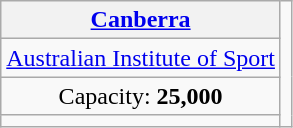<table class="wikitable" style="text-align:center">
<tr>
<th><a href='#'>Canberra</a></th>
<td rowspan=4></td>
</tr>
<tr>
<td><a href='#'>Australian Institute of Sport</a></td>
</tr>
<tr>
<td>Capacity: <strong>25,000</strong></td>
</tr>
<tr>
<td></td>
</tr>
</table>
